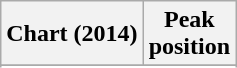<table class="wikitable sortable plainrowheaders">
<tr>
<th>Chart (2014)</th>
<th>Peak<br>position</th>
</tr>
<tr>
</tr>
<tr>
</tr>
<tr>
</tr>
<tr>
</tr>
<tr>
</tr>
</table>
